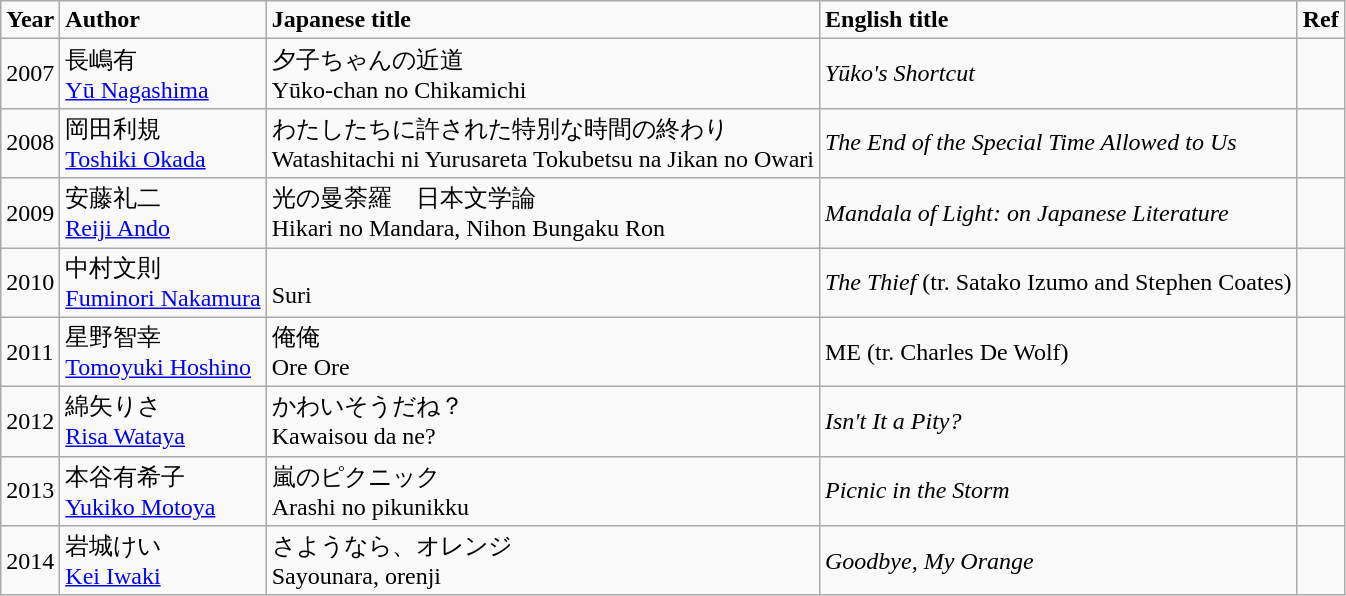<table class="wikitable">
<tr>
<td><strong>Year</strong></td>
<td><strong>Author</strong></td>
<td><strong>Japanese title</strong></td>
<td><strong>English title</strong></td>
<td><strong>Ref</strong></td>
</tr>
<tr>
<td>2007</td>
<td>長嶋有<br><a href='#'>Yū Nagashima</a></td>
<td>夕子ちゃんの近道<br>Yūko-chan no Chikamichi</td>
<td><em>Yūko's Shortcut</em></td>
<td></td>
</tr>
<tr>
<td>2008</td>
<td>岡田利規<br><a href='#'>Toshiki Okada</a></td>
<td>わたしたちに許された特別な時間の終わり<br>Watashitachi ni Yurusareta Tokubetsu na Jikan no Owari</td>
<td><em>The End of the Special Time Allowed to Us</em></td>
<td></td>
</tr>
<tr>
<td>2009</td>
<td>安藤礼二<br><a href='#'>Reiji Ando</a></td>
<td>光の曼荼羅　日本文学論<br>Hikari no Mandara, Nihon Bungaku Ron</td>
<td><em>Mandala of Light: on Japanese Literature</em></td>
<td></td>
</tr>
<tr>
<td>2010</td>
<td>中村文則<br><a href='#'>Fuminori Nakamura</a></td>
<td><br>Suri</td>
<td><em>The Thief</em> (tr. Satako Izumo and Stephen Coates)</td>
<td></td>
</tr>
<tr>
<td>2011</td>
<td>星野智幸<br><a href='#'>Tomoyuki Hoshino</a></td>
<td>俺俺<br>Ore Ore</td>
<td>ME (tr. Charles De Wolf)</td>
<td></td>
</tr>
<tr>
<td>2012</td>
<td>綿矢りさ<br><a href='#'>Risa Wataya</a></td>
<td>かわいそうだね？<br>Kawaisou da ne?</td>
<td><em>Isn't It a Pity?</em></td>
<td></td>
</tr>
<tr>
<td>2013</td>
<td>本谷有希子<br><a href='#'>Yukiko Motoya</a></td>
<td>嵐のピクニック<br>Arashi no pikunikku</td>
<td><em>Picnic in the Storm</em></td>
<td></td>
</tr>
<tr>
<td>2014</td>
<td>岩城けい<br><a href='#'>Kei Iwaki</a></td>
<td>さようなら、オレンジ<br>Sayounara, orenji</td>
<td><em>Goodbye, My Orange</em></td>
<td></td>
</tr>
</table>
